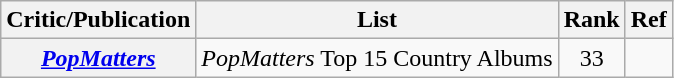<table class="wikitable plainrowheaders">
<tr>
<th scope="col">Critic/Publication</th>
<th scope="col">List</th>
<th scope="col">Rank</th>
<th scope="col">Ref</th>
</tr>
<tr>
<th scope="row"><em><a href='#'>PopMatters</a></em></th>
<td><em>PopMatters</em> Top 15 Country Albums</td>
<td style="text-align:center;">33</td>
<td style="text-align:center;"></td>
</tr>
</table>
